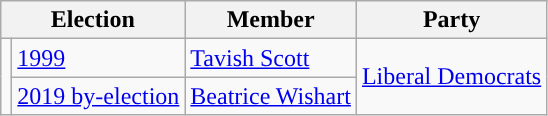<table class="wikitable">
<tr>
<th colspan="2">Election</th>
<th>Member</th>
<th>Party</th>
</tr>
<tr>
<td rowspan=2 style="background-color: "></td>
<td><a href='#'>1999</a></td>
<td><a href='#'>Tavish Scott</a></td>
<td rowspan=2><a href='#'>Liberal Democrats</a></td>
</tr>
<tr>
<td><a href='#'>2019 by-election</a></td>
<td><a href='#'>Beatrice Wishart</a></td>
</tr>
</table>
